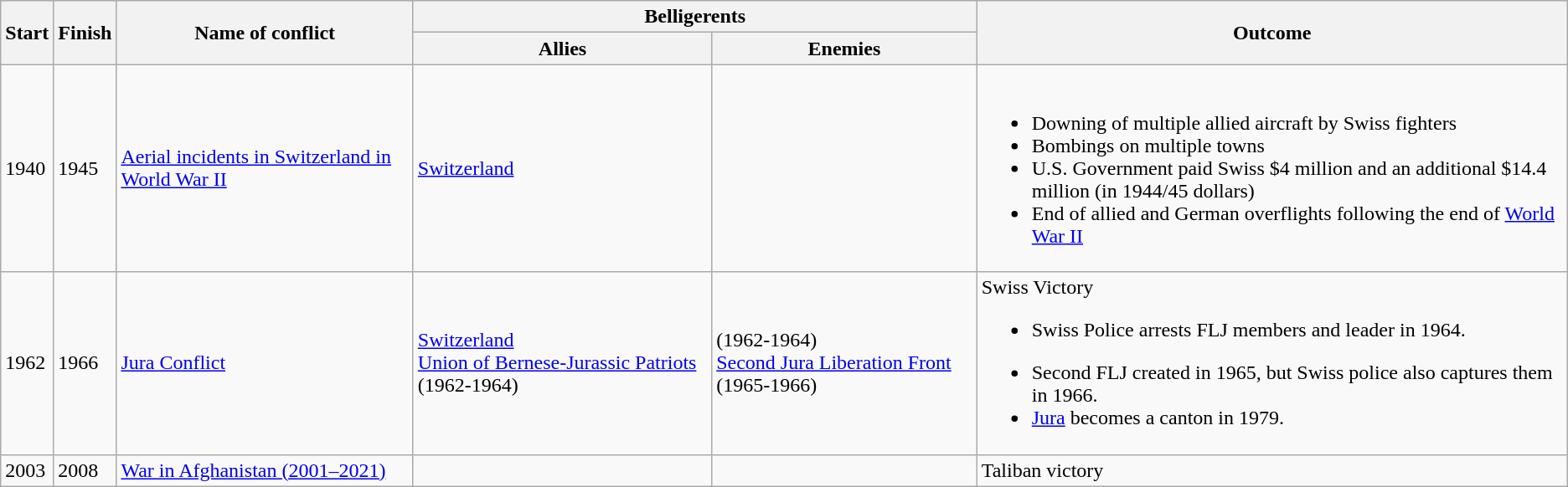<table class="wikitable sortable" align="center">
<tr>
<th rowspan="2">Start</th>
<th rowspan="2">Finish</th>
<th rowspan="2">Name of conflict</th>
<th colspan="2">Belligerents</th>
<th rowspan="2">Outcome</th>
</tr>
<tr>
<th>Allies</th>
<th>Enemies</th>
</tr>
<tr>
<td>1940</td>
<td>1945</td>
<td><a href='#'>Aerial incidents in Switzerland in World War II</a></td>
<td> <a href='#'>Switzerland</a></td>
<td></td>
<td><br><ul><li>Downing of multiple allied aircraft by Swiss fighters</li><li>Bombings on multiple towns</li><li>U.S. Government paid Swiss $4 million and an additional $14.4 million (in 1944/45 dollars)</li><li>End of allied and German overflights following the end of <a href='#'>World War II</a></li></ul></td>
</tr>
<tr>
<td>1962</td>
<td>1966</td>
<td><a href='#'>Jura Conflict</a></td>
<td> <a href='#'>Switzerland</a><br><a href='#'>Union of Bernese-Jurassic Patriots</a> (1962-1964)</td>
<td>  (1962-1964)<br><a href='#'>Second Jura Liberation Front</a>
(1965-1966)</td>
<td>Swiss Victory<br><ul><li>Swiss Police arrests FLJ members and leader in 1964.</li></ul><ul><li>Second FLJ created in 1965, but Swiss police also captures them in 1966.</li><li><a href='#'>Jura</a> becomes a canton in 1979.</li></ul></td>
</tr>
<tr>
<td>2003</td>
<td>2008</td>
<td><a href='#'>War in Afghanistan (2001–2021)</a></td>
<td></td>
<td></td>
<td>Taliban victory</td>
</tr>
</table>
